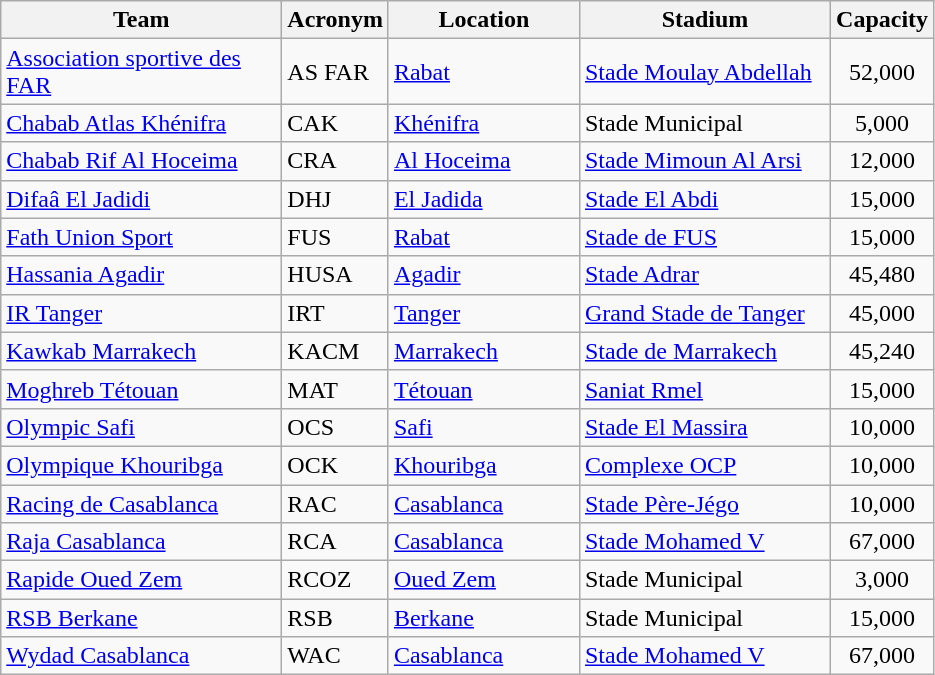<table class="wikitable sortable">
<tr>
<th width="180px">Team</th>
<th width="45px">Acronym</th>
<th width="120px">Location</th>
<th width="160px">Stadium</th>
<th>Capacity</th>
</tr>
<tr>
<td><a href='#'>Association sportive des FAR</a></td>
<td>AS FAR</td>
<td><a href='#'>Rabat</a></td>
<td><a href='#'>Stade Moulay Abdellah</a></td>
<td align="center">52,000</td>
</tr>
<tr>
<td><a href='#'>Chabab Atlas Khénifra</a></td>
<td>CAK</td>
<td><a href='#'>Khénifra</a></td>
<td>Stade Municipal</td>
<td align="center">5,000</td>
</tr>
<tr>
<td><a href='#'>Chabab Rif Al Hoceima</a></td>
<td>CRA</td>
<td><a href='#'>Al Hoceima</a></td>
<td><a href='#'>Stade Mimoun Al Arsi</a></td>
<td align="center">12,000</td>
</tr>
<tr>
<td><a href='#'>Difaâ El Jadidi</a></td>
<td>DHJ</td>
<td><a href='#'>El Jadida</a></td>
<td><a href='#'>Stade El Abdi</a></td>
<td align="center">15,000</td>
</tr>
<tr>
<td><a href='#'>Fath Union Sport</a></td>
<td>FUS</td>
<td><a href='#'>Rabat</a></td>
<td><a href='#'>Stade de FUS</a></td>
<td align="center">15,000</td>
</tr>
<tr>
<td><a href='#'>Hassania Agadir</a></td>
<td>HUSA</td>
<td><a href='#'>Agadir</a></td>
<td><a href='#'>Stade Adrar</a></td>
<td align="center">45,480</td>
</tr>
<tr>
<td><a href='#'>IR Tanger</a></td>
<td>IRT</td>
<td><a href='#'>Tanger</a></td>
<td><a href='#'>Grand Stade de Tanger</a></td>
<td align="center">45,000</td>
</tr>
<tr>
<td><a href='#'>Kawkab Marrakech</a></td>
<td>KACM</td>
<td><a href='#'>Marrakech</a></td>
<td><a href='#'>Stade de Marrakech</a></td>
<td align="center">45,240</td>
</tr>
<tr>
<td><a href='#'>Moghreb Tétouan</a></td>
<td>MAT</td>
<td><a href='#'>Tétouan</a></td>
<td><a href='#'>Saniat Rmel</a></td>
<td align="center">15,000</td>
</tr>
<tr>
<td><a href='#'>Olympic Safi</a></td>
<td>OCS</td>
<td><a href='#'>Safi</a></td>
<td><a href='#'>Stade El Massira</a></td>
<td align="center">10,000</td>
</tr>
<tr>
<td><a href='#'>Olympique Khouribga</a></td>
<td>OCK</td>
<td><a href='#'>Khouribga</a></td>
<td><a href='#'>Complexe OCP</a></td>
<td align="center">10,000</td>
</tr>
<tr>
<td><a href='#'>Racing de Casablanca</a></td>
<td>RAC</td>
<td><a href='#'>Casablanca</a></td>
<td><a href='#'>Stade Père-Jégo</a></td>
<td align="center">10,000</td>
</tr>
<tr>
<td><a href='#'>Raja Casablanca</a></td>
<td>RCA</td>
<td><a href='#'>Casablanca</a></td>
<td><a href='#'>Stade Mohamed V</a></td>
<td align="center">67,000</td>
</tr>
<tr>
<td><a href='#'>Rapide Oued Zem</a></td>
<td>RCOZ</td>
<td><a href='#'>Oued Zem</a></td>
<td>Stade Municipal</td>
<td align="center">3,000</td>
</tr>
<tr>
<td><a href='#'>RSB Berkane</a></td>
<td>RSB</td>
<td><a href='#'>Berkane</a></td>
<td>Stade Municipal</td>
<td align="center">15,000</td>
</tr>
<tr>
<td><a href='#'>Wydad Casablanca</a></td>
<td>WAC</td>
<td><a href='#'>Casablanca</a></td>
<td><a href='#'>Stade Mohamed V</a></td>
<td align="center">67,000</td>
</tr>
</table>
